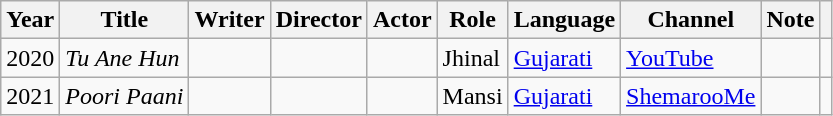<table class="wikitable">
<tr>
<th>Year</th>
<th>Title</th>
<th>Writer</th>
<th>Director</th>
<th>Actor</th>
<th>Role</th>
<th>Language</th>
<th>Channel</th>
<th>Note</th>
<th></th>
</tr>
<tr>
<td>2020</td>
<td><em>Tu Ane Hun</em></td>
<td></td>
<td></td>
<td></td>
<td>Jhinal</td>
<td><a href='#'>Gujarati</a></td>
<td><a href='#'>YouTube</a></td>
<td></td>
<td></td>
</tr>
<tr>
<td>2021</td>
<td><em>Poori Paani</em></td>
<td></td>
<td></td>
<td></td>
<td>Mansi</td>
<td><a href='#'>Gujarati</a></td>
<td><a href='#'>ShemarooMe</a></td>
<td></td>
<td></td>
</tr>
</table>
